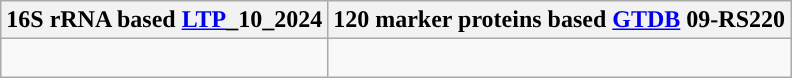<table class="wikitable">
<tr>
<th colspan=1>16S rRNA based <a href='#'>LTP</a>_10_2024</th>
<th colspan=1>120 marker proteins based <a href='#'>GTDB</a> 09-RS220</th>
</tr>
<tr>
<td style="vertical-align:top"><br>
</td>
<td><br></td>
</tr>
</table>
